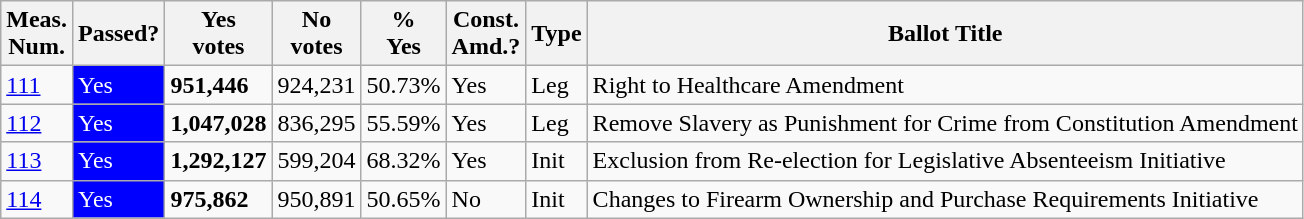<table class="wikitable sortable">
<tr>
<th>Meas.<br>Num.</th>
<th>Passed?</th>
<th>Yes<br>votes</th>
<th>No<br>votes</th>
<th>%<br>Yes</th>
<th>Const.<br>Amd.?</th>
<th>Type</th>
<th>Ballot Title</th>
</tr>
<tr>
<td><a href='#'>111</a></td>
<td style="background:blue;color:white">Yes</td>
<td><strong>951,446</strong></td>
<td>924,231</td>
<td>50.73%</td>
<td>Yes</td>
<td>Leg</td>
<td style="text-align: left">Right to Healthcare Amendment</td>
</tr>
<tr>
<td><a href='#'>112</a></td>
<td style="background:blue;color:white">Yes</td>
<td><strong>1,047,028</strong></td>
<td>836,295</td>
<td>55.59%</td>
<td>Yes</td>
<td>Leg</td>
<td style="text-align: left">Remove Slavery as Punishment for Crime from Constitution Amendment</td>
</tr>
<tr>
<td><a href='#'>113</a></td>
<td style="background:blue;color:white">Yes</td>
<td><strong>1,292,127</strong></td>
<td>599,204</td>
<td>68.32%</td>
<td>Yes</td>
<td>Init</td>
<td style="text-align: left">Exclusion from Re-election for Legislative Absenteeism Initiative</td>
</tr>
<tr>
<td><a href='#'>114</a></td>
<td style="background:blue;color:white">Yes</td>
<td><strong>975,862</strong></td>
<td>950,891</td>
<td>50.65%</td>
<td>No</td>
<td>Init</td>
<td style="text-align: left">Changes to Firearm Ownership and Purchase Requirements Initiative</td>
</tr>
</table>
